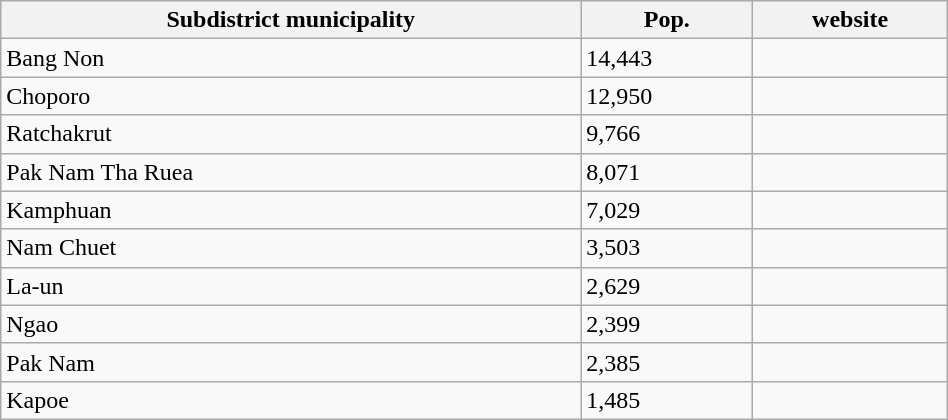<table class="wikitable" style="width:50%;">
<tr>
<th>Subdistrict municipality</th>
<th>Pop.</th>
<th>website</th>
</tr>
<tr>
<td>Bang Non</td>
<td>14,443</td>
<td></td>
</tr>
<tr>
<td>Choporo</td>
<td>12,950</td>
<td></td>
</tr>
<tr>
<td>Ratchakrut</td>
<td>9,766</td>
<td></td>
</tr>
<tr>
<td>Pak Nam Tha Ruea</td>
<td>8,071</td>
<td></td>
</tr>
<tr>
<td>Kamphuan</td>
<td>7,029</td>
<td></td>
</tr>
<tr>
<td>Nam Chuet</td>
<td>3,503</td>
<td></td>
</tr>
<tr>
<td>La-un</td>
<td>2,629</td>
<td></td>
</tr>
<tr>
<td>Ngao</td>
<td>2,399</td>
<td></td>
</tr>
<tr>
<td>Pak Nam</td>
<td>2,385</td>
<td></td>
</tr>
<tr>
<td>Kapoe</td>
<td>1,485</td>
<td></td>
</tr>
</table>
